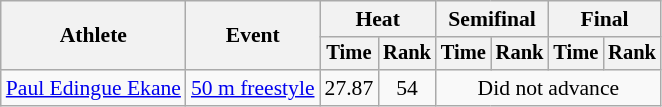<table class=wikitable style="font-size:90%">
<tr>
<th rowspan="2">Athlete</th>
<th rowspan="2">Event</th>
<th colspan="2">Heat</th>
<th colspan="2">Semifinal</th>
<th colspan="2">Final</th>
</tr>
<tr style="font-size:95%">
<th>Time</th>
<th>Rank</th>
<th>Time</th>
<th>Rank</th>
<th>Time</th>
<th>Rank</th>
</tr>
<tr align=center>
<td align=left><a href='#'>Paul Edingue Ekane</a></td>
<td align=left><a href='#'>50 m freestyle</a></td>
<td>27.87</td>
<td>54</td>
<td colspan=4>Did not advance</td>
</tr>
</table>
